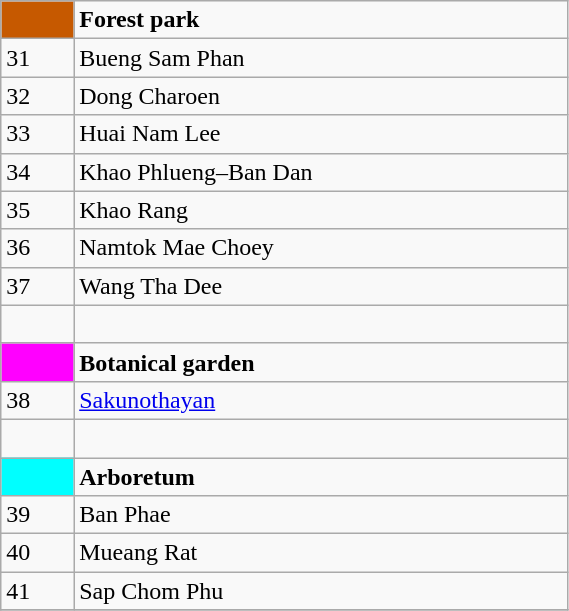<table class= "wikitable" style= "width:30%; display:inline-table;">
<tr>
<td style="width:3%; background:#C65900;"> </td>
<td style="width:27%;"><strong>Forest park</strong></td>
</tr>
<tr>
<td>31</td>
<td>Bueng Sam Phan</td>
</tr>
<tr>
<td>32</td>
<td>Dong Charoen</td>
</tr>
<tr>
<td>33</td>
<td>Huai Nam Lee</td>
</tr>
<tr>
<td>34</td>
<td>Khao Phlueng–Ban Dan</td>
</tr>
<tr>
<td>35</td>
<td>Khao Rang</td>
</tr>
<tr>
<td>36</td>
<td>Namtok Mae Choey</td>
</tr>
<tr>
<td>37</td>
<td>Wang Tha Dee</td>
</tr>
<tr>
<td> </td>
</tr>
<tr>
<td style="background:#FF00FF;"> </td>
<td><strong>Botanical garden</strong></td>
</tr>
<tr>
<td>38</td>
<td><a href='#'>Sakunothayan</a></td>
</tr>
<tr>
<td> </td>
</tr>
<tr>
<td style="background:#00FFFF;"> </td>
<td><strong>Arboretum</strong></td>
</tr>
<tr>
<td>39</td>
<td>Ban Phae</td>
</tr>
<tr>
<td>40</td>
<td>Mueang Rat</td>
</tr>
<tr>
<td>41</td>
<td>Sap Chom Phu</td>
</tr>
<tr>
</tr>
</table>
